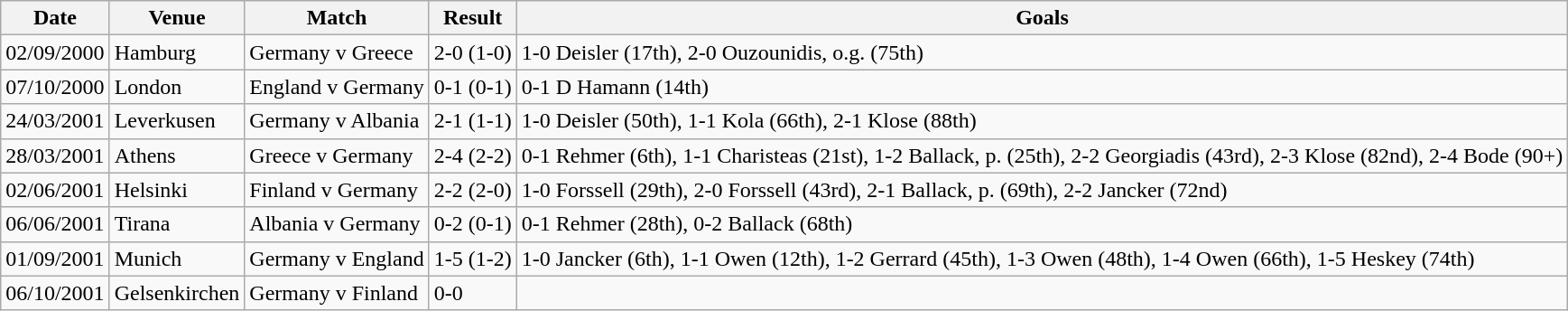<table class="wikitable sortable">
<tr>
<th>Date</th>
<th>Venue</th>
<th>Match</th>
<th>Result</th>
<th>Goals</th>
</tr>
<tr>
<td>02/09/2000</td>
<td>Hamburg</td>
<td>Germany v Greece</td>
<td>2-0 (1-0)</td>
<td>1-0     Deisler (17th), 2-0 Ouzounidis, o.g.                       (75th)</td>
</tr>
<tr>
<td>07/10/2000</td>
<td>London</td>
<td>England v Germany</td>
<td>0-1 (0-1)</td>
<td>0-1 D   Hamann                                                      (14th)</td>
</tr>
<tr>
<td>24/03/2001</td>
<td>Leverkusen</td>
<td>Germany v Albania</td>
<td>2-1 (1-1)</td>
<td>1-0      Deisler (50th), 1-1 Kola (66th), 2-1 Klose                   (88th)</td>
</tr>
<tr>
<td>28/03/2001</td>
<td>Athens</td>
<td>Greece v Germany</td>
<td>2-4 (2-2)</td>
<td>0-1       Rehmer (6th), 1-1 Charisteas (21st), 1-2 Ballack, p.         (25th), 2-2 Georgiadis (43rd), 2-3 Klose (82nd), 2-4 Bode (90+)</td>
</tr>
<tr>
<td>02/06/2001</td>
<td>Helsinki</td>
<td>Finland v Germany</td>
<td>2-2 (2-0)</td>
<td>1-0       Forssell (29th), 2-0 Forssell (43rd), 2-1 Ballack, p.         (69th), 2-2 Jancker (72nd)</td>
</tr>
<tr>
<td>06/06/2001</td>
<td>Tirana</td>
<td>Albania v Germany</td>
<td>0-2 (0-1)</td>
<td>0-1       Rehmer (28th), 0-2 Ballack (68th)</td>
</tr>
<tr>
<td>01/09/2001</td>
<td>Munich</td>
<td>Germany v England</td>
<td>1-5 (1-2)</td>
<td>1-0       Jancker (6th), 1-1 Owen (12th), 1-2 Gerrard (45th), 1-3 Owen (48th), 1-4 Owen (66th), 1-5 Heskey (74th)</td>
</tr>
<tr>
<td>06/10/2001</td>
<td>Gelsenkirchen</td>
<td>Germany v Finland</td>
<td>0-0</td>
<td></td>
</tr>
</table>
